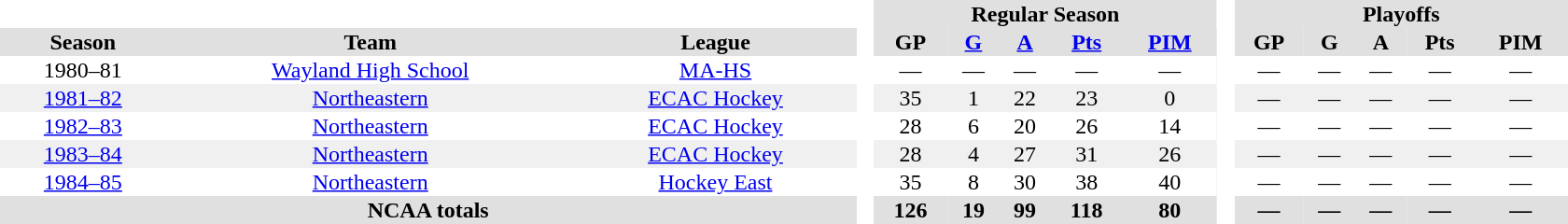<table border="0" cellpadding="1" cellspacing="0" style="text-align:center; width:70em">
<tr bgcolor="#e0e0e0">
<th colspan="3"  bgcolor="#ffffff"> </th>
<th rowspan="99" bgcolor="#ffffff"> </th>
<th colspan="5">Regular Season</th>
<th rowspan="99" bgcolor="#ffffff"> </th>
<th colspan="5">Playoffs</th>
</tr>
<tr bgcolor="#e0e0e0">
<th>Season</th>
<th>Team</th>
<th>League</th>
<th>GP</th>
<th><a href='#'>G</a></th>
<th><a href='#'>A</a></th>
<th><a href='#'>Pts</a></th>
<th><a href='#'>PIM</a></th>
<th>GP</th>
<th>G</th>
<th>A</th>
<th>Pts</th>
<th>PIM</th>
</tr>
<tr>
<td>1980–81</td>
<td><a href='#'>Wayland High School</a></td>
<td><a href='#'>MA-HS</a></td>
<td>—</td>
<td>—</td>
<td>—</td>
<td>—</td>
<td>—</td>
<td>—</td>
<td>—</td>
<td>—</td>
<td>—</td>
<td>—</td>
</tr>
<tr bgcolor="f0f0f0">
<td><a href='#'>1981–82</a></td>
<td><a href='#'>Northeastern</a></td>
<td><a href='#'>ECAC Hockey</a></td>
<td>35</td>
<td>1</td>
<td>22</td>
<td>23</td>
<td>0</td>
<td>—</td>
<td>—</td>
<td>—</td>
<td>—</td>
<td>—</td>
</tr>
<tr>
<td><a href='#'>1982–83</a></td>
<td><a href='#'>Northeastern</a></td>
<td><a href='#'>ECAC Hockey</a></td>
<td>28</td>
<td>6</td>
<td>20</td>
<td>26</td>
<td>14</td>
<td>—</td>
<td>—</td>
<td>—</td>
<td>—</td>
<td>—</td>
</tr>
<tr bgcolor="f0f0f0">
<td><a href='#'>1983–84</a></td>
<td><a href='#'>Northeastern</a></td>
<td><a href='#'>ECAC Hockey</a></td>
<td>28</td>
<td>4</td>
<td>27</td>
<td>31</td>
<td>26</td>
<td>—</td>
<td>—</td>
<td>—</td>
<td>—</td>
<td>—</td>
</tr>
<tr>
<td><a href='#'>1984–85</a></td>
<td><a href='#'>Northeastern</a></td>
<td><a href='#'>Hockey East</a></td>
<td>35</td>
<td>8</td>
<td>30</td>
<td>38</td>
<td>40</td>
<td>—</td>
<td>—</td>
<td>—</td>
<td>—</td>
<td>—</td>
</tr>
<tr bgcolor="#e0e0e0">
<th colspan="3">NCAA totals</th>
<th>126</th>
<th>19</th>
<th>99</th>
<th>118</th>
<th>80</th>
<th>—</th>
<th>—</th>
<th>—</th>
<th>—</th>
<th>—</th>
</tr>
</table>
